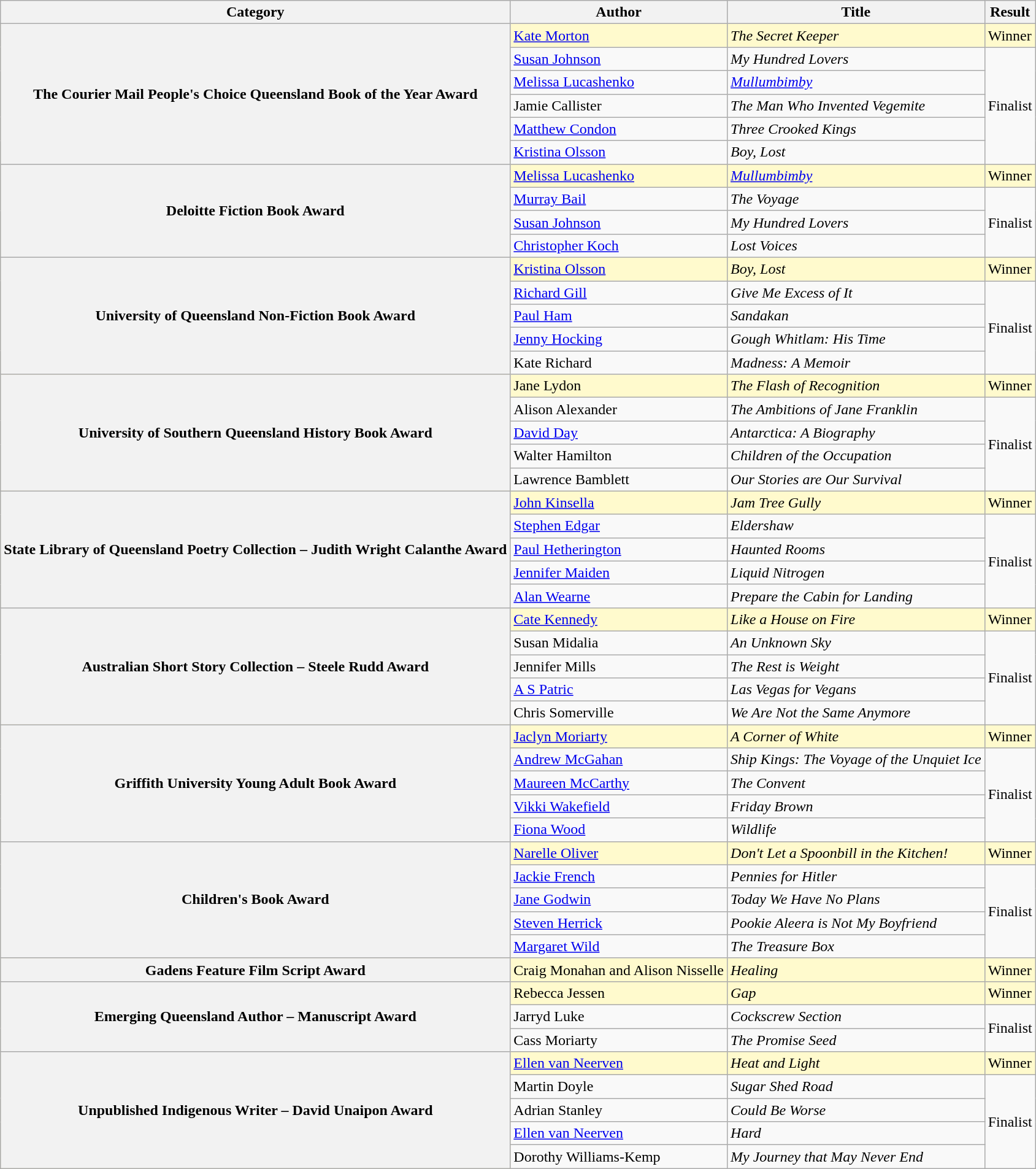<table class="wikitable sortable">
<tr>
<th>Category</th>
<th>Author</th>
<th>Title</th>
<th>Result</th>
</tr>
<tr style="background:LemonChiffon; color:black">
<th rowspan="6">The Courier Mail People's Choice Queensland Book of the Year Award</th>
<td><a href='#'>Kate Morton</a></td>
<td><em>The Secret Keeper</em></td>
<td>Winner</td>
</tr>
<tr>
<td><a href='#'>Susan Johnson</a></td>
<td><em>My Hundred Lovers</em></td>
<td rowspan="5">Finalist</td>
</tr>
<tr>
<td><a href='#'>Melissa Lucashenko</a></td>
<td><em><a href='#'>Mullumbimby</a></em></td>
</tr>
<tr>
<td>Jamie Callister</td>
<td><em>The Man Who Invented Vegemite</em></td>
</tr>
<tr>
<td><a href='#'>Matthew Condon</a></td>
<td><em>Three Crooked Kings</em></td>
</tr>
<tr>
<td><a href='#'>Kristina Olsson</a></td>
<td><em>Boy, Lost</em></td>
</tr>
<tr style="background:LemonChiffon; color:black">
<th rowspan="4">Deloitte Fiction Book Award</th>
<td><a href='#'>Melissa Lucashenko</a></td>
<td><em><a href='#'>Mullumbimby</a></em></td>
<td>Winner</td>
</tr>
<tr>
<td><a href='#'>Murray Bail</a></td>
<td><em>The Voyage</em></td>
<td rowspan="3">Finalist</td>
</tr>
<tr>
<td><a href='#'>Susan Johnson</a></td>
<td><em>My Hundred Lovers</em></td>
</tr>
<tr>
<td><a href='#'>Christopher Koch</a></td>
<td><em>Lost Voices</em></td>
</tr>
<tr style="background:LemonChiffon; color:black">
<th rowspan="5">University of Queensland Non-Fiction Book Award</th>
<td><a href='#'>Kristina Olsson</a></td>
<td><em>Boy, Lost</em></td>
<td>Winner</td>
</tr>
<tr>
<td><a href='#'>Richard Gill</a></td>
<td><em>Give Me Excess of It</em></td>
<td rowspan="4">Finalist</td>
</tr>
<tr>
<td><a href='#'>Paul Ham</a></td>
<td><em>Sandakan</em></td>
</tr>
<tr>
<td><a href='#'>Jenny Hocking</a></td>
<td><em>Gough Whitlam: His Time</em></td>
</tr>
<tr>
<td>Kate Richard</td>
<td><em>Madness: A Memoir</em></td>
</tr>
<tr style="background:LemonChiffon; color:black">
<th rowspan="5">University of Southern Queensland History Book Award</th>
<td>Jane Lydon</td>
<td><em>The Flash of Recognition</em></td>
<td>Winner</td>
</tr>
<tr>
<td>Alison Alexander</td>
<td><em>The Ambitions of Jane Franklin</em></td>
<td rowspan="4">Finalist</td>
</tr>
<tr>
<td><a href='#'>David Day</a></td>
<td><em>Antarctica: A Biography</em></td>
</tr>
<tr>
<td>Walter Hamilton</td>
<td><em>Children of the Occupation</em></td>
</tr>
<tr>
<td>Lawrence Bamblett</td>
<td><em>Our Stories are Our Survival</em></td>
</tr>
<tr style="background:LemonChiffon; color:black">
<th rowspan="5">State Library of Queensland Poetry Collection – Judith Wright Calanthe Award</th>
<td><a href='#'>John Kinsella</a></td>
<td><em>Jam Tree Gully</em></td>
<td>Winner</td>
</tr>
<tr>
<td><a href='#'>Stephen Edgar</a></td>
<td><em>Eldershaw</em></td>
<td rowspan="4">Finalist</td>
</tr>
<tr>
<td><a href='#'>Paul Hetherington</a></td>
<td><em>Haunted Rooms</em></td>
</tr>
<tr>
<td><a href='#'>Jennifer Maiden</a></td>
<td><em>Liquid Nitrogen</em></td>
</tr>
<tr>
<td><a href='#'>Alan Wearne</a></td>
<td><em>Prepare the Cabin for Landing</em></td>
</tr>
<tr style="background:LemonChiffon; color:black">
<th rowspan="5">Australian Short Story Collection – Steele Rudd Award</th>
<td><a href='#'>Cate Kennedy</a></td>
<td><em>Like a House on Fire</em></td>
<td>Winner</td>
</tr>
<tr>
<td>Susan Midalia</td>
<td><em>An Unknown Sky</em></td>
<td rowspan="4">Finalist</td>
</tr>
<tr>
<td>Jennifer Mills</td>
<td><em>The Rest is Weight</em></td>
</tr>
<tr>
<td><a href='#'>A S Patric</a></td>
<td><em>Las Vegas for Vegans</em></td>
</tr>
<tr>
<td>Chris Somerville</td>
<td><em>We Are Not the Same Anymore</em></td>
</tr>
<tr style="background:LemonChiffon; color:black">
<th rowspan="5">Griffith University Young Adult Book Award</th>
<td><a href='#'>Jaclyn Moriarty</a></td>
<td><em>A Corner of White</em></td>
<td>Winner</td>
</tr>
<tr>
<td><a href='#'>Andrew McGahan</a></td>
<td><em>Ship Kings: The Voyage of the Unquiet Ice</em></td>
<td rowspan="4">Finalist</td>
</tr>
<tr>
<td><a href='#'>Maureen McCarthy</a></td>
<td><em>The Convent</em></td>
</tr>
<tr>
<td><a href='#'>Vikki Wakefield</a></td>
<td><em>Friday Brown</em></td>
</tr>
<tr>
<td><a href='#'>Fiona Wood</a></td>
<td><em>Wildlife</em></td>
</tr>
<tr style="background:LemonChiffon; color:black">
<th rowspan="5">Children's Book Award</th>
<td><a href='#'>Narelle Oliver</a></td>
<td><em>Don't Let a Spoonbill in the Kitchen!</em></td>
<td>Winner</td>
</tr>
<tr>
<td><a href='#'>Jackie French</a></td>
<td><em>Pennies for Hitler</em></td>
<td rowspan="4">Finalist</td>
</tr>
<tr>
<td><a href='#'>Jane Godwin</a></td>
<td><em>Today We Have No Plans</em></td>
</tr>
<tr>
<td><a href='#'>Steven Herrick</a></td>
<td><em>Pookie Aleera is Not My Boyfriend</em></td>
</tr>
<tr>
<td><a href='#'>Margaret Wild</a></td>
<td><em>The Treasure Box</em></td>
</tr>
<tr style="background:LemonChiffon; color:black">
<th>Gadens Feature Film Script Award</th>
<td>Craig Monahan and Alison Nisselle</td>
<td><em>Healing</em></td>
<td>Winner</td>
</tr>
<tr style="background:LemonChiffon; color:black">
<th rowspan="3">Emerging Queensland Author – Manuscript Award</th>
<td>Rebecca Jessen</td>
<td><em>Gap</em></td>
<td>Winner</td>
</tr>
<tr>
<td>Jarryd Luke</td>
<td><em>Cockscrew Section</em></td>
<td rowspan="2">Finalist</td>
</tr>
<tr>
<td>Cass Moriarty</td>
<td><em>The Promise Seed</em></td>
</tr>
<tr style="background:LemonChiffon; color:black">
<th rowspan="5">Unpublished Indigenous Writer – David Unaipon Award</th>
<td><a href='#'>Ellen van Neerven</a></td>
<td><em>Heat and Light</em></td>
<td>Winner</td>
</tr>
<tr>
<td>Martin Doyle</td>
<td><em>Sugar Shed Road</em></td>
<td rowspan="4">Finalist</td>
</tr>
<tr>
<td>Adrian Stanley</td>
<td><em>Could Be Worse</em></td>
</tr>
<tr>
<td><a href='#'>Ellen van Neerven</a></td>
<td><em>Hard</em></td>
</tr>
<tr>
<td>Dorothy Williams-Kemp</td>
<td><em>My Journey that May Never End</em></td>
</tr>
</table>
